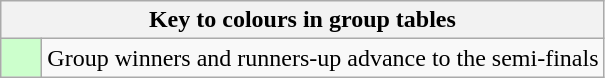<table class="wikitable" style="text-align: center;">
<tr>
<th colspan=2>Key to colours in group tables</th>
</tr>
<tr>
<td bgcolor=#ccffcc style="width: 20px;"></td>
<td align=left>Group winners and runners-up advance to the semi-finals</td>
</tr>
</table>
